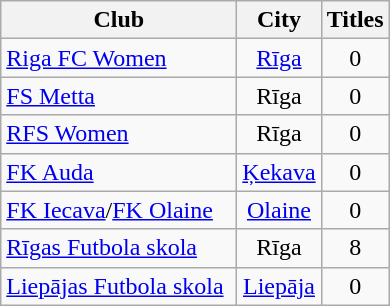<table class="wikitable" style="text-align: center;">
<tr>
<th width="150">Club</th>
<th>City</th>
<th>Titles</th>
</tr>
<tr>
<td align=left><a href='#'>Riga FC Women</a></td>
<td><a href='#'>Rīga</a></td>
<td>0</td>
</tr>
<tr>
<td align=left><a href='#'>FS Metta</a></td>
<td>Rīga</td>
<td>0</td>
</tr>
<tr>
<td align=left><a href='#'>RFS Women</a></td>
<td>Rīga</td>
<td>0</td>
</tr>
<tr>
<td align=left><a href='#'>FK Auda</a></td>
<td><a href='#'>Ķekava</a></td>
<td>0</td>
</tr>
<tr>
<td align=left><a href='#'>FK Iecava</a>/<a href='#'>FK Olaine</a></td>
<td><a href='#'>Olaine</a></td>
<td>0</td>
</tr>
<tr>
<td align="left"><a href='#'>Rīgas Futbola skola</a></td>
<td>Rīga</td>
<td>8</td>
</tr>
<tr>
<td align="left"><a href='#'>Liepājas Futbola skola</a></td>
<td><a href='#'>Liepāja</a></td>
<td>0</td>
</tr>
</table>
